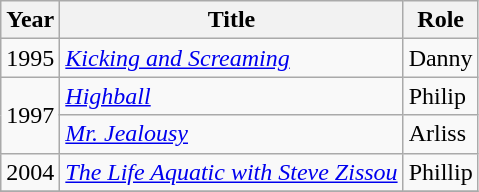<table class="wikitable">
<tr>
<th>Year</th>
<th>Title</th>
<th>Role</th>
</tr>
<tr>
<td>1995</td>
<td><em><a href='#'>Kicking and Screaming</a></em></td>
<td>Danny</td>
</tr>
<tr>
<td rowspan=2>1997</td>
<td><em><a href='#'>Highball</a></em></td>
<td>Philip</td>
</tr>
<tr>
<td><em><a href='#'>Mr. Jealousy</a></em></td>
<td>Arliss</td>
</tr>
<tr>
<td>2004</td>
<td><em><a href='#'>The Life Aquatic with Steve Zissou</a></em></td>
<td>Phillip</td>
</tr>
<tr>
</tr>
</table>
